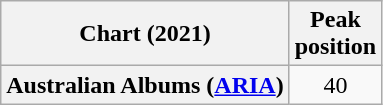<table class="wikitable plainrowheaders" style="text-align:center">
<tr>
<th scope="col">Chart (2021)</th>
<th scope="col">Peak<br>position</th>
</tr>
<tr>
<th scope="row">Australian Albums (<a href='#'>ARIA</a>)</th>
<td>40</td>
</tr>
</table>
